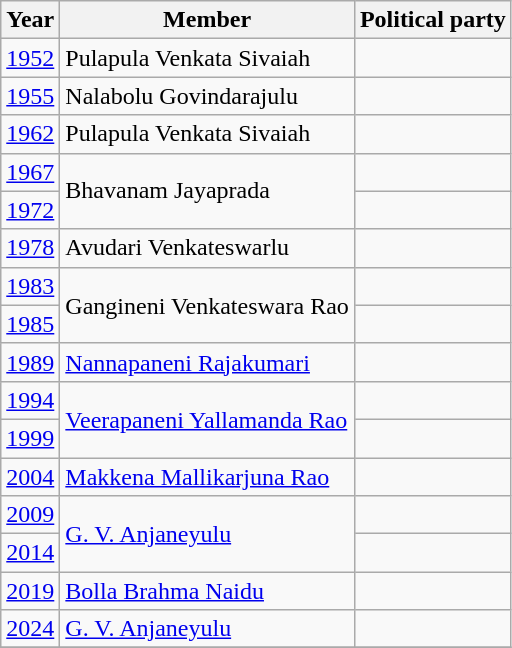<table class="wikitable sortable">
<tr>
<th>Year</th>
<th>Member</th>
<th colspan="2">Political party</th>
</tr>
<tr>
<td><a href='#'>1952</a></td>
<td>Pulapula Venkata Sivaiah</td>
<td></td>
</tr>
<tr>
<td><a href='#'>1955</a></td>
<td>Nalabolu Govindarajulu</td>
<td></td>
</tr>
<tr>
<td><a href='#'>1962</a></td>
<td>Pulapula Venkata Sivaiah</td>
<td></td>
</tr>
<tr>
<td><a href='#'>1967</a></td>
<td rowspan=2>Bhavanam Jayaprada</td>
<td></td>
</tr>
<tr>
<td><a href='#'>1972</a></td>
</tr>
<tr>
<td><a href='#'>1978</a></td>
<td>Avudari Venkateswarlu</td>
<td></td>
</tr>
<tr>
<td><a href='#'>1983</a></td>
<td rowspan=2>Gangineni Venkateswara Rao</td>
</tr>
<tr>
<td><a href='#'>1985</a></td>
<td></td>
</tr>
<tr>
<td><a href='#'>1989</a></td>
<td><a href='#'>Nannapaneni Rajakumari</a></td>
<td></td>
</tr>
<tr>
<td><a href='#'>1994</a></td>
<td rowspan=2><a href='#'>Veerapaneni Yallamanda Rao</a></td>
<td></td>
</tr>
<tr>
<td><a href='#'>1999</a></td>
<td></td>
</tr>
<tr>
<td><a href='#'>2004</a></td>
<td><a href='#'>Makkena Mallikarjuna Rao</a></td>
<td></td>
</tr>
<tr>
<td><a href='#'>2009</a></td>
<td rowspan=2><a href='#'>G. V. Anjaneyulu</a></td>
<td></td>
</tr>
<tr>
<td><a href='#'>2014</a></td>
</tr>
<tr>
<td><a href='#'>2019</a></td>
<td><a href='#'>Bolla Brahma Naidu</a></td>
<td></td>
</tr>
<tr>
<td><a href='#'>2024</a></td>
<td><a href='#'>G. V. Anjaneyulu</a></td>
<td></td>
</tr>
<tr>
</tr>
</table>
